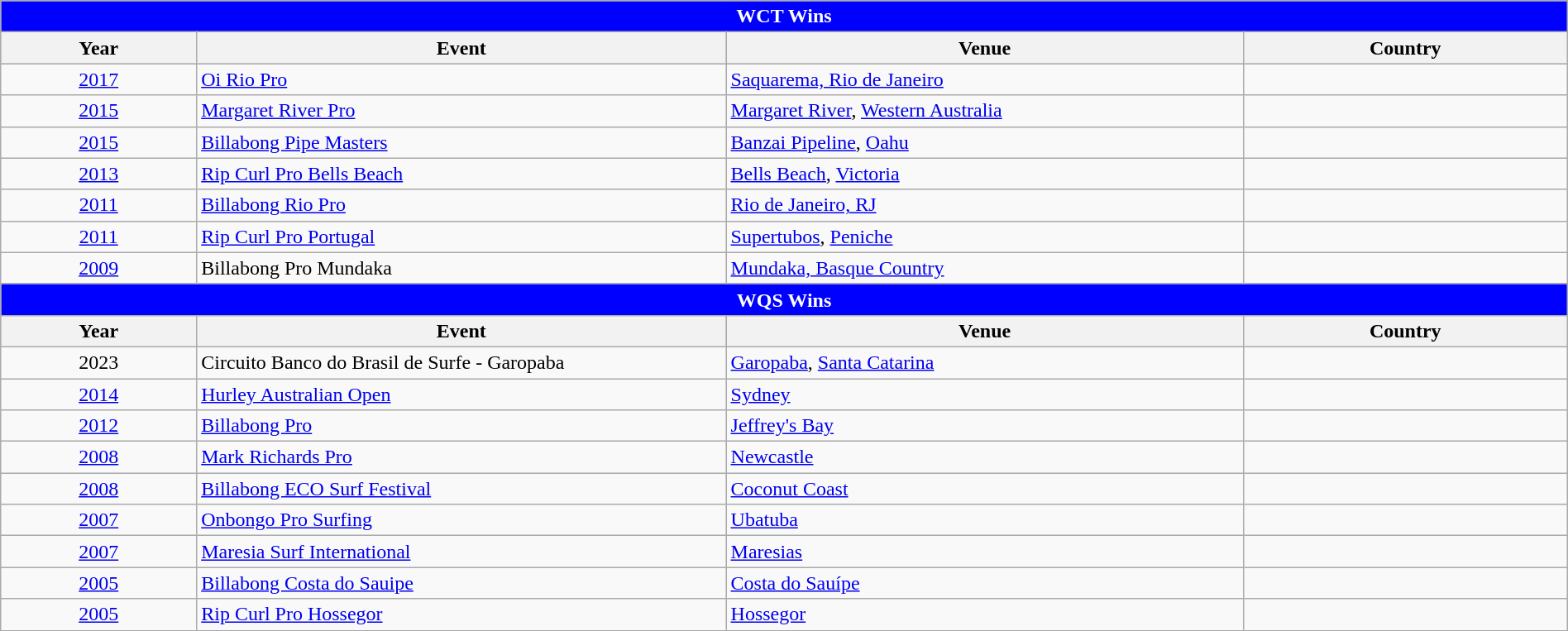<table class="wikitable" style="width:100%;">
<tr bgcolor=skyblue>
<td colspan=4; style="background: blue; color: white" align="center"><strong>WCT Wins</strong></td>
</tr>
<tr bgcolor=#bdb76b>
<th>Year</th>
<th>Event</th>
<th>Venue</th>
<th>Country</th>
</tr>
<tr>
<td style=text-align:center><a href='#'>2017</a></td>
<td><a href='#'>Oi Rio Pro</a></td>
<td><a href='#'>Saquarema, Rio de Janeiro</a></td>
<td></td>
</tr>
<tr>
<td style=text-align:center><a href='#'>2015</a></td>
<td><a href='#'>Margaret River Pro</a></td>
<td><a href='#'>Margaret River</a>, <a href='#'>Western Australia</a></td>
<td></td>
</tr>
<tr>
<td style=text-align:center><a href='#'>2015</a></td>
<td><a href='#'>Billabong Pipe Masters</a></td>
<td><a href='#'>Banzai Pipeline</a>, <a href='#'>Oahu</a></td>
<td></td>
</tr>
<tr>
<td style=text-align:center><a href='#'>2013</a></td>
<td><a href='#'>Rip Curl Pro Bells Beach</a></td>
<td><a href='#'>Bells Beach</a>, <a href='#'>Victoria</a></td>
<td></td>
</tr>
<tr>
<td style=text-align:center><a href='#'>2011</a></td>
<td><a href='#'>Billabong Rio Pro</a></td>
<td><a href='#'>Rio de Janeiro, RJ</a></td>
<td></td>
</tr>
<tr>
<td style=text-align:center><a href='#'>2011</a></td>
<td><a href='#'>Rip Curl Pro Portugal</a></td>
<td><a href='#'>Supertubos</a>, <a href='#'>Peniche</a></td>
<td></td>
</tr>
<tr>
<td style=text-align:center><a href='#'>2009</a></td>
<td>Billabong Pro Mundaka</td>
<td><a href='#'>Mundaka, Basque Country</a></td>
<td></td>
</tr>
<tr>
<td colspan=4; style="background: blue; color: white" align="center"><strong>WQS Wins</strong></td>
</tr>
<tr bgcolor=#bdb76b>
<th>Year</th>
<th width=   33.8%>Event</th>
<th width=     33%>Venue</th>
<th>Country</th>
</tr>
<tr>
<td style=text-align:center>2023</td>
<td>Circuito Banco do Brasil de Surfe - Garopaba</td>
<td><a href='#'>Garopaba</a>, <a href='#'>Santa Catarina</a></td>
<td></td>
</tr>
<tr>
<td style=text-align:center><a href='#'>2014</a></td>
<td><a href='#'>Hurley Australian Open</a></td>
<td><a href='#'>Sydney</a></td>
<td></td>
</tr>
<tr>
<td style=text-align:center><a href='#'>2012</a></td>
<td><a href='#'>Billabong Pro</a></td>
<td><a href='#'>Jeffrey's Bay</a></td>
<td></td>
</tr>
<tr>
<td style=text-align:center><a href='#'>2008</a></td>
<td><a href='#'>Mark Richards Pro</a></td>
<td><a href='#'>Newcastle</a></td>
<td></td>
</tr>
<tr>
<td style=text-align:center><a href='#'>2008</a></td>
<td><a href='#'>Billabong ECO Surf Festival</a></td>
<td><a href='#'>Coconut Coast</a></td>
<td></td>
</tr>
<tr>
<td style=text-align:center><a href='#'>2007</a></td>
<td><a href='#'>Onbongo Pro Surfing</a></td>
<td><a href='#'>Ubatuba</a></td>
<td></td>
</tr>
<tr>
<td style=text-align:center><a href='#'>2007</a></td>
<td><a href='#'>Maresia Surf International</a></td>
<td><a href='#'>Maresias</a></td>
<td></td>
</tr>
<tr>
<td style=text-align:center><a href='#'>2005</a></td>
<td><a href='#'>Billabong Costa do Sauipe</a></td>
<td><a href='#'>Costa do Sauípe</a></td>
<td></td>
</tr>
<tr>
<td style=text-align:center><a href='#'>2005</a></td>
<td><a href='#'>Rip Curl Pro Hossegor</a></td>
<td><a href='#'>Hossegor</a></td>
<td></td>
</tr>
</table>
